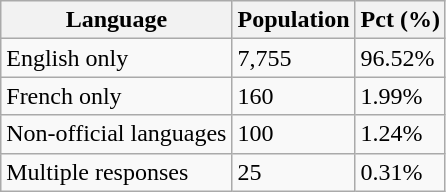<table class="wikitable">
<tr>
<th>Language</th>
<th>Population</th>
<th>Pct (%)</th>
</tr>
<tr>
<td>English only</td>
<td>7,755</td>
<td>96.52%</td>
</tr>
<tr>
<td>French only</td>
<td>160</td>
<td>1.99%</td>
</tr>
<tr>
<td>Non-official languages</td>
<td>100</td>
<td>1.24%</td>
</tr>
<tr>
<td>Multiple responses</td>
<td>25</td>
<td>0.31%</td>
</tr>
</table>
